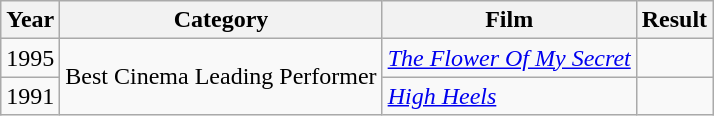<table class="wikitable">
<tr>
<th>Year</th>
<th>Category</th>
<th>Film</th>
<th>Result</th>
</tr>
<tr>
<td>1995</td>
<td rowspan="2">Best Cinema Leading Performer</td>
<td><em><a href='#'>The Flower Of My Secret</a></em></td>
<td></td>
</tr>
<tr>
<td>1991</td>
<td><em><a href='#'>High Heels</a></em></td>
<td></td>
</tr>
</table>
